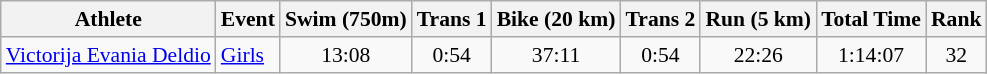<table class="wikitable" style="font-size:90%;">
<tr>
<th>Athlete</th>
<th>Event</th>
<th>Swim (750m)</th>
<th>Trans 1</th>
<th>Bike (20 km)</th>
<th>Trans 2</th>
<th>Run (5 km)</th>
<th>Total Time</th>
<th>Rank</th>
</tr>
<tr align=center>
<td align=left><a href='#'>Victorija Evania Deldio</a></td>
<td align=left><a href='#'>Girls</a></td>
<td>13:08</td>
<td>0:54</td>
<td>37:11</td>
<td>0:54</td>
<td>22:26</td>
<td>1:14:07</td>
<td>32</td>
</tr>
</table>
